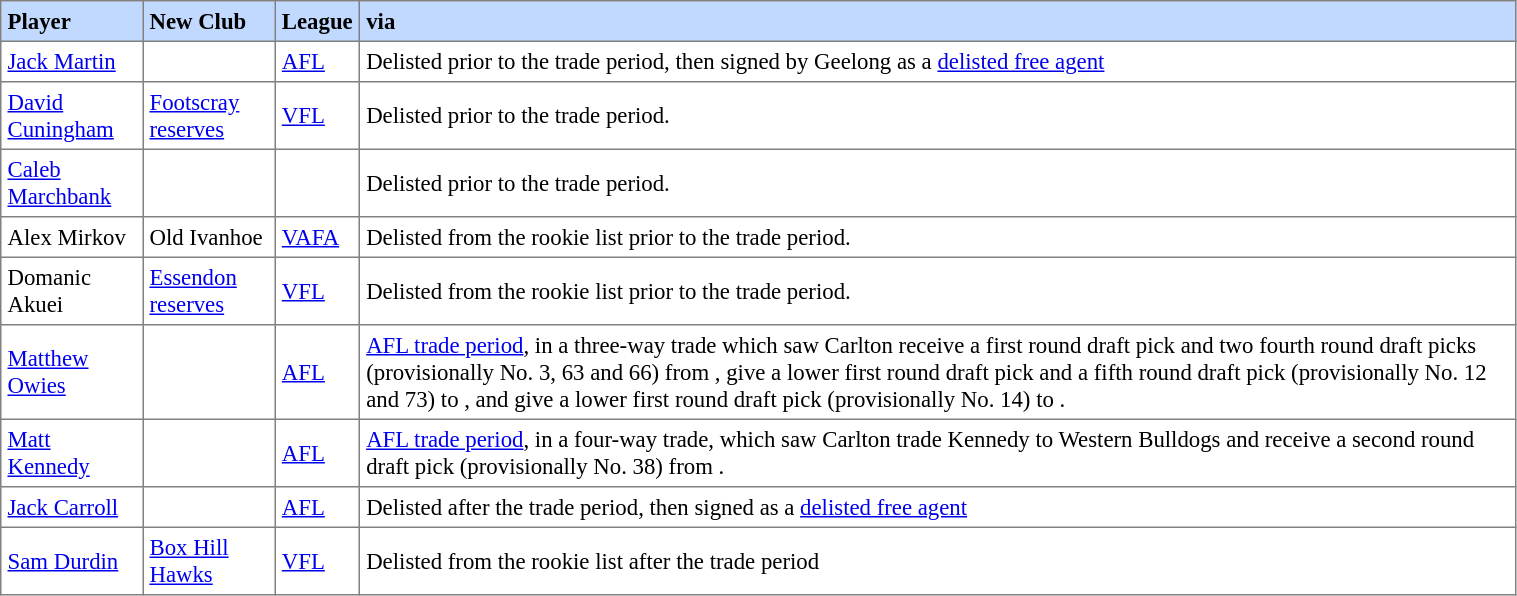<table border="1" cellpadding="4" cellspacing="0"  style="text-align:left; font-size:95%; border-collapse:collapse; width:80%;">
<tr style="background:#C1D8FF;">
<th>Player</th>
<th>New Club</th>
<th>League</th>
<th>via</th>
</tr>
<tr>
<td><a href='#'>Jack Martin</a></td>
<td></td>
<td><a href='#'>AFL</a></td>
<td>Delisted prior to the trade period, then signed by Geelong as a <a href='#'>delisted free agent</a></td>
</tr>
<tr>
<td><a href='#'>David Cuningham</a></td>
<td><a href='#'>Footscray reserves</a></td>
<td><a href='#'>VFL</a></td>
<td>Delisted prior to the trade period.</td>
</tr>
<tr>
<td><a href='#'>Caleb Marchbank</a></td>
<td></td>
<td></td>
<td>Delisted prior to the trade period.</td>
</tr>
<tr>
<td>Alex Mirkov</td>
<td>Old Ivanhoe</td>
<td><a href='#'>VAFA</a></td>
<td>Delisted from the rookie list prior to the trade period.</td>
</tr>
<tr>
<td>Domanic Akuei</td>
<td><a href='#'>Essendon reserves</a></td>
<td><a href='#'>VFL</a></td>
<td>Delisted from the rookie list prior to the trade period.</td>
</tr>
<tr>
<td><a href='#'>Matthew Owies</a></td>
<td></td>
<td><a href='#'>AFL</a></td>
<td><a href='#'>AFL trade period</a>, in a three-way trade which saw Carlton receive a first round draft pick and two fourth round draft picks (provisionally No. 3, 63 and 66) from , give a lower first round draft pick and a fifth round draft pick (provisionally No. 12 and 73) to , and give a lower first round draft pick (provisionally No. 14) to .</td>
</tr>
<tr>
<td><a href='#'>Matt Kennedy</a></td>
<td></td>
<td><a href='#'>AFL</a></td>
<td><a href='#'>AFL trade period</a>, in a four-way trade, which saw Carlton trade Kennedy to Western Bulldogs and receive a second round draft pick (provisionally No. 38) from .</td>
</tr>
<tr>
<td><a href='#'>Jack Carroll</a></td>
<td></td>
<td><a href='#'>AFL</a></td>
<td>Delisted after the trade period, then signed as a <a href='#'>delisted free agent</a></td>
</tr>
<tr>
<td><a href='#'>Sam Durdin</a></td>
<td><a href='#'>Box Hill Hawks</a></td>
<td><a href='#'>VFL</a></td>
<td>Delisted from the rookie list after the trade period</td>
</tr>
</table>
